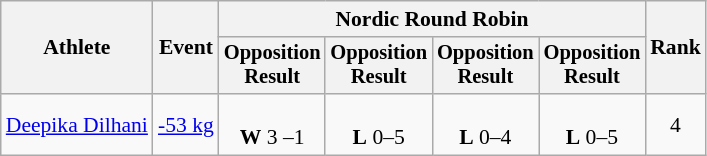<table class=wikitable style=font-size:90%;text-align:center>
<tr>
<th rowspan=2>Athlete</th>
<th rowspan=2>Event</th>
<th colspan=4>Nordic Round Robin</th>
<th rowspan=2>Rank</th>
</tr>
<tr style=font-size:95%>
<th>Opposition<br>Result</th>
<th>Opposition<br>Result</th>
<th>Opposition<br>Result</th>
<th>Opposition<br>Result</th>
</tr>
<tr align=center>
<td align=left><a href='#'>Deepika Dilhani</a></td>
<td align=left><a href='#'>-53 kg</a></td>
<td><br><strong>W</strong> 3 –1</td>
<td><br><strong>L</strong> 0–5</td>
<td><br><strong>L</strong> 0–4</td>
<td><br><strong>L</strong> 0–5</td>
<td>4</td>
</tr>
</table>
